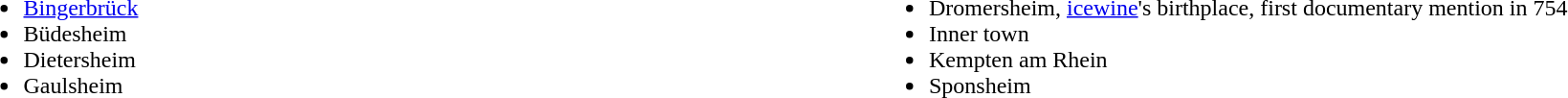<table>
<tr>
<td valign="top" width="30%"><br><ul><li><a href='#'>Bingerbrück</a></li><li>Büdesheim</li><li>Dietersheim</li><li>Gaulsheim</li></ul></td>
<td valign="top" width="30%"><br><ul><li>Dromersheim, <a href='#'>icewine</a>'s birthplace, first documentary mention in 754</li><li>Inner town</li><li>Kempten am Rhein</li><li>Sponsheim</li></ul></td>
</tr>
</table>
